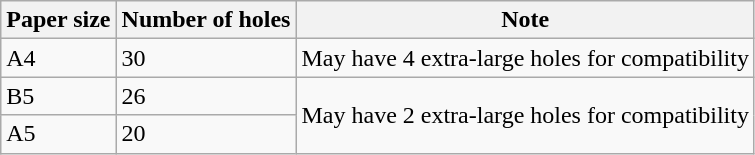<table class="wikitable">
<tr>
<th>Paper size</th>
<th>Number of holes</th>
<th>Note</th>
</tr>
<tr>
<td>A4</td>
<td>30</td>
<td>May have 4 extra-large holes for compatibility</td>
</tr>
<tr>
<td>B5</td>
<td>26</td>
<td rowspan="2">May have 2 extra-large holes for compatibility</td>
</tr>
<tr>
<td>A5</td>
<td>20</td>
</tr>
</table>
